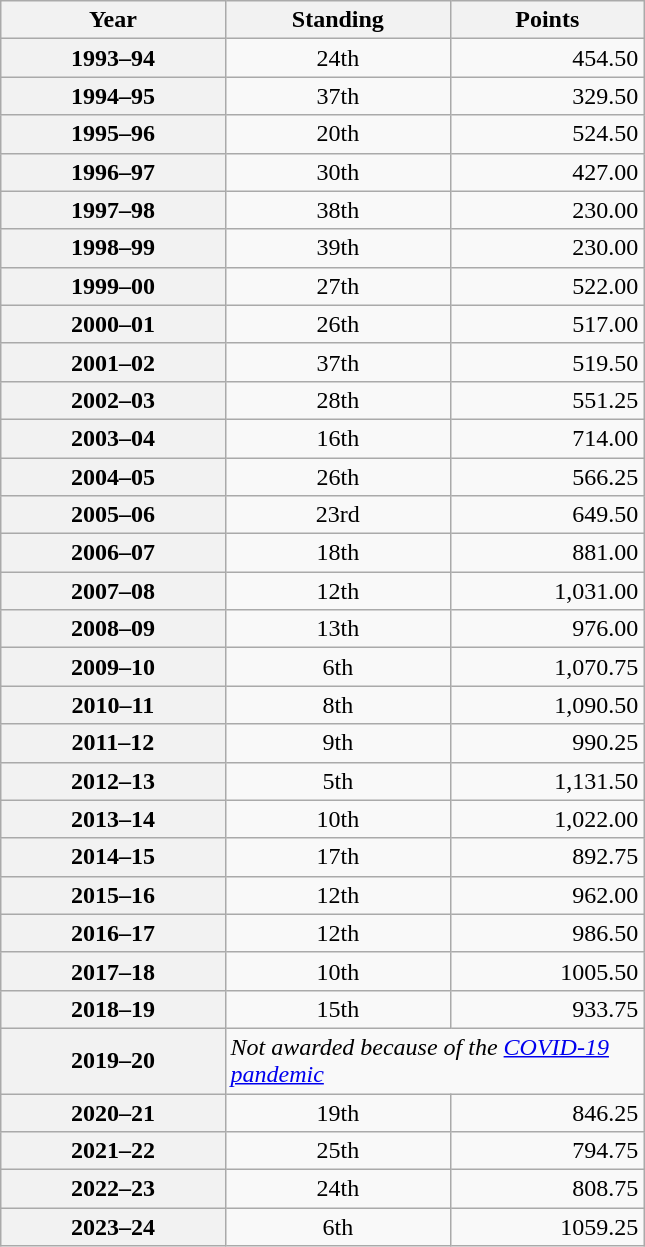<table class="wikitable sortable" style="width:34%">
<tr>
<th style="width:12%" class="unsortable">Year</th>
<th style="width:10%">Standing</th>
<th style="width:8%">Points</th>
</tr>
<tr>
<th>1993–94</th>
<td align=center>24th</td>
<td align=right>454.50</td>
</tr>
<tr>
<th>1994–95</th>
<td align=center>37th</td>
<td align=right>329.50</td>
</tr>
<tr>
<th>1995–96</th>
<td align=center>20th</td>
<td align=right>524.50</td>
</tr>
<tr>
<th>1996–97</th>
<td align=center>30th</td>
<td align=right>427.00</td>
</tr>
<tr>
<th>1997–98</th>
<td align=center>38th</td>
<td align=right>230.00</td>
</tr>
<tr>
<th>1998–99</th>
<td align=center>39th</td>
<td align=right>230.00</td>
</tr>
<tr>
<th>1999–00</th>
<td align=center>27th</td>
<td align=right>522.00</td>
</tr>
<tr>
<th>2000–01</th>
<td align=center>26th</td>
<td align=right>517.00</td>
</tr>
<tr>
<th>2001–02</th>
<td align=center>37th</td>
<td align=right>519.50</td>
</tr>
<tr>
<th>2002–03</th>
<td align=center>28th</td>
<td align=right>551.25</td>
</tr>
<tr>
<th>2003–04</th>
<td align=center>16th</td>
<td align=right>714.00</td>
</tr>
<tr>
<th>2004–05</th>
<td align=center>26th</td>
<td align=right>566.25</td>
</tr>
<tr>
<th>2005–06</th>
<td align=center>23rd</td>
<td align=right>649.50</td>
</tr>
<tr>
<th>2006–07</th>
<td align=center>18th</td>
<td align=right>881.00</td>
</tr>
<tr>
<th>2007–08</th>
<td align=center>12th</td>
<td align=right>1,031.00</td>
</tr>
<tr>
<th>2008–09</th>
<td align=center>13th</td>
<td align=right>976.00</td>
</tr>
<tr>
<th>2009–10</th>
<td align=center>6th</td>
<td align=right>1,070.75</td>
</tr>
<tr>
<th>2010–11</th>
<td align=center>8th</td>
<td align=right>1,090.50</td>
</tr>
<tr>
<th>2011–12</th>
<td align=center>9th</td>
<td align=right>990.25</td>
</tr>
<tr>
<th>2012–13</th>
<td align=center>5th</td>
<td align=right>1,131.50</td>
</tr>
<tr>
<th>2013–14</th>
<td align=center>10th</td>
<td align=right>1,022.00</td>
</tr>
<tr>
<th>2014–15</th>
<td align=center>17th</td>
<td align=right>892.75</td>
</tr>
<tr>
<th>2015–16</th>
<td align=center>12th</td>
<td align=right>962.00</td>
</tr>
<tr>
<th>2016–17</th>
<td align=center>12th</td>
<td align=right>986.50</td>
</tr>
<tr>
<th>2017–18</th>
<td align=center>10th</td>
<td align=right>1005.50</td>
</tr>
<tr>
<th>2018–19</th>
<td align=center>15th</td>
<td align=right>933.75</td>
</tr>
<tr>
<th>2019–20</th>
<td colspan="2"><em>Not awarded because of the <a href='#'>COVID-19 pandemic</a></em></td>
</tr>
<tr>
<th>2020–21</th>
<td align=center>19th</td>
<td align=right>846.25</td>
</tr>
<tr>
<th>2021–22</th>
<td align=center>25th</td>
<td align=right>794.75</td>
</tr>
<tr>
<th>2022–23</th>
<td align=center>24th</td>
<td align=right>808.75</td>
</tr>
<tr>
<th>2023–24</th>
<td align=center>6th</td>
<td align=right>1059.25</td>
</tr>
</table>
